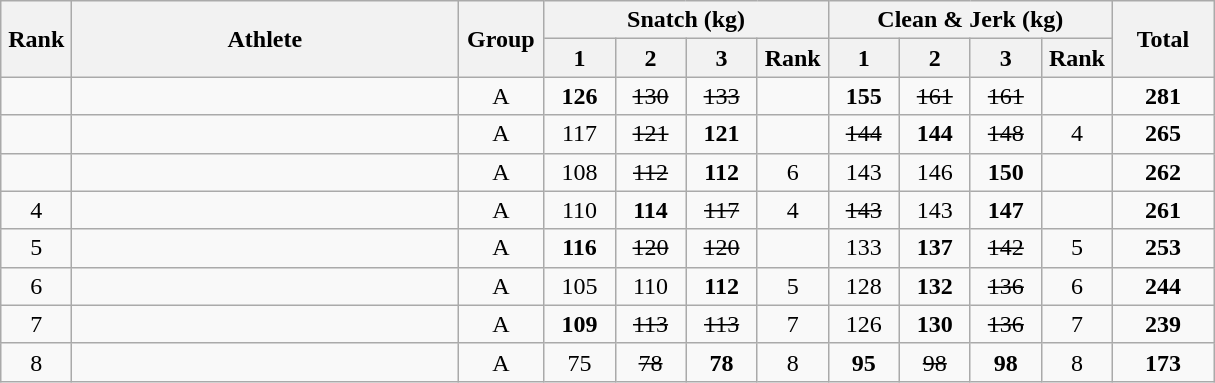<table class = "wikitable" style="text-align:center;">
<tr>
<th rowspan=2 width=40>Rank</th>
<th rowspan=2 width=250>Athlete</th>
<th rowspan=2 width=50>Group</th>
<th colspan=4>Snatch (kg)</th>
<th colspan=4>Clean & Jerk (kg)</th>
<th rowspan=2 width=60>Total</th>
</tr>
<tr>
<th width=40>1</th>
<th width=40>2</th>
<th width=40>3</th>
<th width=40>Rank</th>
<th width=40>1</th>
<th width=40>2</th>
<th width=40>3</th>
<th width=40>Rank</th>
</tr>
<tr>
<td></td>
<td align=left></td>
<td>A</td>
<td><strong>126</strong></td>
<td><s>130</s></td>
<td><s>133</s></td>
<td></td>
<td><strong>155</strong></td>
<td><s>161</s></td>
<td><s>161</s></td>
<td></td>
<td><strong>281</strong></td>
</tr>
<tr>
<td></td>
<td align=left></td>
<td>A</td>
<td>117</td>
<td><s>121</s></td>
<td><strong>121</strong></td>
<td></td>
<td><s>144</s></td>
<td><strong>144</strong></td>
<td><s>148</s></td>
<td>4</td>
<td><strong>265</strong></td>
</tr>
<tr>
<td></td>
<td align=left></td>
<td>A</td>
<td>108</td>
<td><s>112</s></td>
<td><strong>112</strong></td>
<td>6</td>
<td>143</td>
<td>146</td>
<td><strong>150</strong></td>
<td></td>
<td><strong>262</strong></td>
</tr>
<tr>
<td>4</td>
<td align=left></td>
<td>A</td>
<td>110</td>
<td><strong>114</strong></td>
<td><s>117</s></td>
<td>4</td>
<td><s>143</s></td>
<td>143</td>
<td><strong>147</strong></td>
<td></td>
<td><strong>261</strong></td>
</tr>
<tr>
<td>5</td>
<td align=left></td>
<td>A</td>
<td><strong>116</strong></td>
<td><s>120</s></td>
<td><s>120</s></td>
<td></td>
<td>133</td>
<td><strong>137</strong></td>
<td><s>142</s></td>
<td>5</td>
<td><strong>253</strong></td>
</tr>
<tr>
<td>6</td>
<td align=left></td>
<td>A</td>
<td>105</td>
<td>110</td>
<td><strong>112</strong></td>
<td>5</td>
<td>128</td>
<td><strong>132</strong></td>
<td><s>136</s></td>
<td>6</td>
<td><strong>244</strong></td>
</tr>
<tr>
<td>7</td>
<td align=left></td>
<td>A</td>
<td><strong>109</strong></td>
<td><s>113</s></td>
<td><s>113</s></td>
<td>7</td>
<td>126</td>
<td><strong>130</strong></td>
<td><s>136</s></td>
<td>7</td>
<td><strong>239</strong></td>
</tr>
<tr>
<td>8</td>
<td align=left></td>
<td>A</td>
<td>75</td>
<td><s>78</s></td>
<td><strong>78</strong></td>
<td>8</td>
<td><strong>95</strong></td>
<td><s>98</s></td>
<td><strong>98</strong></td>
<td>8</td>
<td><strong>173</strong></td>
</tr>
</table>
